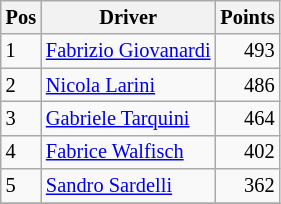<table class="wikitable" style="font-size: 85%;">
<tr>
<th>Pos</th>
<th>Driver</th>
<th>Points</th>
</tr>
<tr>
<td>1</td>
<td> <a href='#'>Fabrizio Giovanardi</a></td>
<td style="text-align:right">493</td>
</tr>
<tr>
<td>2</td>
<td> <a href='#'>Nicola Larini</a></td>
<td style="text-align:right">486</td>
</tr>
<tr>
<td>3</td>
<td> <a href='#'>Gabriele Tarquini</a></td>
<td style="text-align:right">464</td>
</tr>
<tr>
<td>4</td>
<td> <a href='#'>Fabrice Walfisch</a></td>
<td style="text-align:right">402</td>
</tr>
<tr>
<td>5</td>
<td> <a href='#'>Sandro Sardelli</a></td>
<td style="text-align:right">362</td>
</tr>
<tr>
</tr>
</table>
